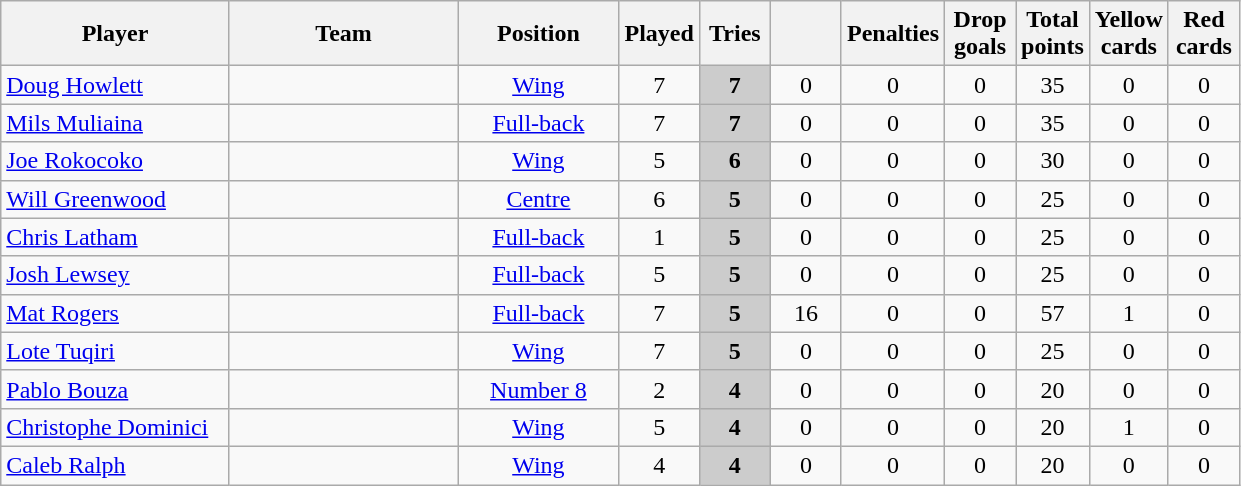<table class="wikitable" style="text-align:center">
<tr>
<th width=145>Player</th>
<th width=145>Team</th>
<th width=100>Position</th>
<th width=40>Played</th>
<th width=40>Tries</th>
<th width=40></th>
<th width=40>Penalties</th>
<th width=40>Drop goals</th>
<th width=40>Total points</th>
<th width=40>Yellow cards</th>
<th width=40>Red cards</th>
</tr>
<tr>
<td align="left"><a href='#'>Doug Howlett</a></td>
<td align="left"></td>
<td><a href='#'>Wing</a></td>
<td>7</td>
<td ! scope=row style="background:#ccc"><strong>7</strong></td>
<td>0</td>
<td>0</td>
<td>0</td>
<td>35</td>
<td>0</td>
<td>0</td>
</tr>
<tr>
<td align="left"><a href='#'>Mils Muliaina</a></td>
<td align="left"></td>
<td><a href='#'>Full-back</a></td>
<td>7</td>
<td ! scope=row style="background:#ccc"><strong>7</strong></td>
<td>0</td>
<td>0</td>
<td>0</td>
<td>35</td>
<td>0</td>
<td>0</td>
</tr>
<tr>
<td align="left"><a href='#'>Joe Rokocoko</a></td>
<td align="left"></td>
<td><a href='#'>Wing</a></td>
<td>5</td>
<td ! scope=row style="background:#ccc"><strong>6</strong></td>
<td>0</td>
<td>0</td>
<td>0</td>
<td>30</td>
<td>0</td>
<td>0</td>
</tr>
<tr>
<td align="left"><a href='#'>Will Greenwood</a></td>
<td align="left"></td>
<td><a href='#'>Centre</a></td>
<td>6</td>
<td ! scope=row style="background:#ccc"><strong>5</strong></td>
<td>0</td>
<td>0</td>
<td>0</td>
<td>25</td>
<td>0</td>
<td>0</td>
</tr>
<tr>
<td align="left"><a href='#'>Chris Latham</a></td>
<td align="left"></td>
<td><a href='#'>Full-back</a></td>
<td>1</td>
<td ! scope=row style="background:#ccc"><strong>5</strong></td>
<td>0</td>
<td>0</td>
<td>0</td>
<td>25</td>
<td>0</td>
<td>0</td>
</tr>
<tr>
<td align="left"><a href='#'>Josh Lewsey</a></td>
<td align="left"></td>
<td><a href='#'>Full-back</a></td>
<td>5</td>
<td ! scope=row style="background:#ccc"><strong>5</strong></td>
<td>0</td>
<td>0</td>
<td>0</td>
<td>25</td>
<td>0</td>
<td>0</td>
</tr>
<tr>
<td align="left"><a href='#'>Mat Rogers</a></td>
<td align="left"></td>
<td><a href='#'>Full-back</a></td>
<td>7</td>
<td ! scope=row style="background:#ccc"><strong>5</strong></td>
<td>16</td>
<td>0</td>
<td>0</td>
<td>57</td>
<td>1</td>
<td>0</td>
</tr>
<tr>
<td align="left"><a href='#'>Lote Tuqiri</a></td>
<td align="left"></td>
<td><a href='#'>Wing</a></td>
<td>7</td>
<td ! scope=row style="background:#ccc"><strong>5</strong></td>
<td>0</td>
<td>0</td>
<td>0</td>
<td>25</td>
<td>0</td>
<td>0</td>
</tr>
<tr>
<td align="left"><a href='#'>Pablo Bouza</a></td>
<td align="left"></td>
<td><a href='#'>Number 8</a></td>
<td>2</td>
<td ! scope=row style="background:#ccc"><strong>4</strong></td>
<td>0</td>
<td>0</td>
<td>0</td>
<td>20</td>
<td>0</td>
<td>0</td>
</tr>
<tr>
<td align="left"><a href='#'>Christophe Dominici</a></td>
<td align="left"></td>
<td><a href='#'>Wing</a></td>
<td>5</td>
<td ! scope=row style="background:#ccc"><strong>4</strong></td>
<td>0</td>
<td>0</td>
<td>0</td>
<td>20</td>
<td>1</td>
<td>0</td>
</tr>
<tr>
<td align="left"><a href='#'>Caleb Ralph</a></td>
<td align="left"></td>
<td><a href='#'>Wing</a></td>
<td>4</td>
<td ! scope=row style="background:#ccc"><strong>4</strong></td>
<td>0</td>
<td>0</td>
<td>0</td>
<td>20</td>
<td>0</td>
<td>0</td>
</tr>
</table>
